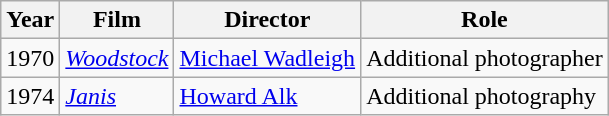<table class="wikitable">
<tr>
<th>Year</th>
<th>Film</th>
<th>Director</th>
<th>Role</th>
</tr>
<tr>
<td>1970</td>
<td><em><a href='#'>Woodstock</a></em></td>
<td><a href='#'>Michael Wadleigh</a></td>
<td>Additional photographer</td>
</tr>
<tr>
<td>1974</td>
<td><em><a href='#'>Janis</a></em></td>
<td><a href='#'>Howard Alk</a></td>
<td>Additional photography</td>
</tr>
</table>
